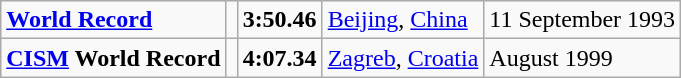<table class="wikitable">
<tr>
<td><strong><a href='#'>World Record</a></strong></td>
<td></td>
<td><strong>3:50.46</strong></td>
<td><a href='#'>Beijing</a>, <a href='#'>China</a></td>
<td>11 September 1993</td>
</tr>
<tr>
<td><strong><a href='#'>CISM</a> World Record</strong></td>
<td></td>
<td><strong>4:07.34</strong></td>
<td><a href='#'>Zagreb</a>, <a href='#'>Croatia</a></td>
<td>August 1999</td>
</tr>
</table>
